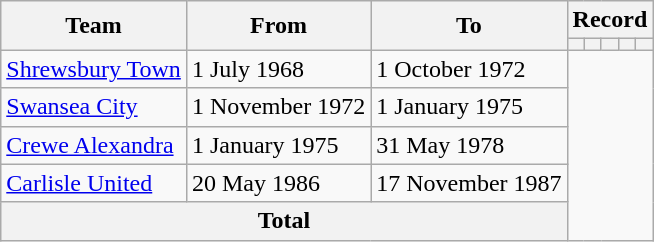<table class=wikitable style="text-align: center">
<tr>
<th rowspan=2>Team</th>
<th rowspan=2>From</th>
<th rowspan=2>To</th>
<th colspan=5>Record</th>
</tr>
<tr>
<th></th>
<th></th>
<th></th>
<th></th>
<th></th>
</tr>
<tr>
<td align=left><a href='#'>Shrewsbury Town</a></td>
<td align=left>1 July 1968</td>
<td align=left>1 October 1972<br></td>
</tr>
<tr>
<td align=left><a href='#'>Swansea City</a></td>
<td align=left>1 November 1972</td>
<td align=left>1 January 1975<br></td>
</tr>
<tr>
<td align=left><a href='#'>Crewe Alexandra</a></td>
<td align=left>1 January 1975</td>
<td align=left>31 May 1978<br></td>
</tr>
<tr>
<td align=left><a href='#'>Carlisle United</a></td>
<td align=left>20 May 1986</td>
<td align=left>17 November 1987<br></td>
</tr>
<tr>
<th colspan=3>Total<br></th>
</tr>
</table>
